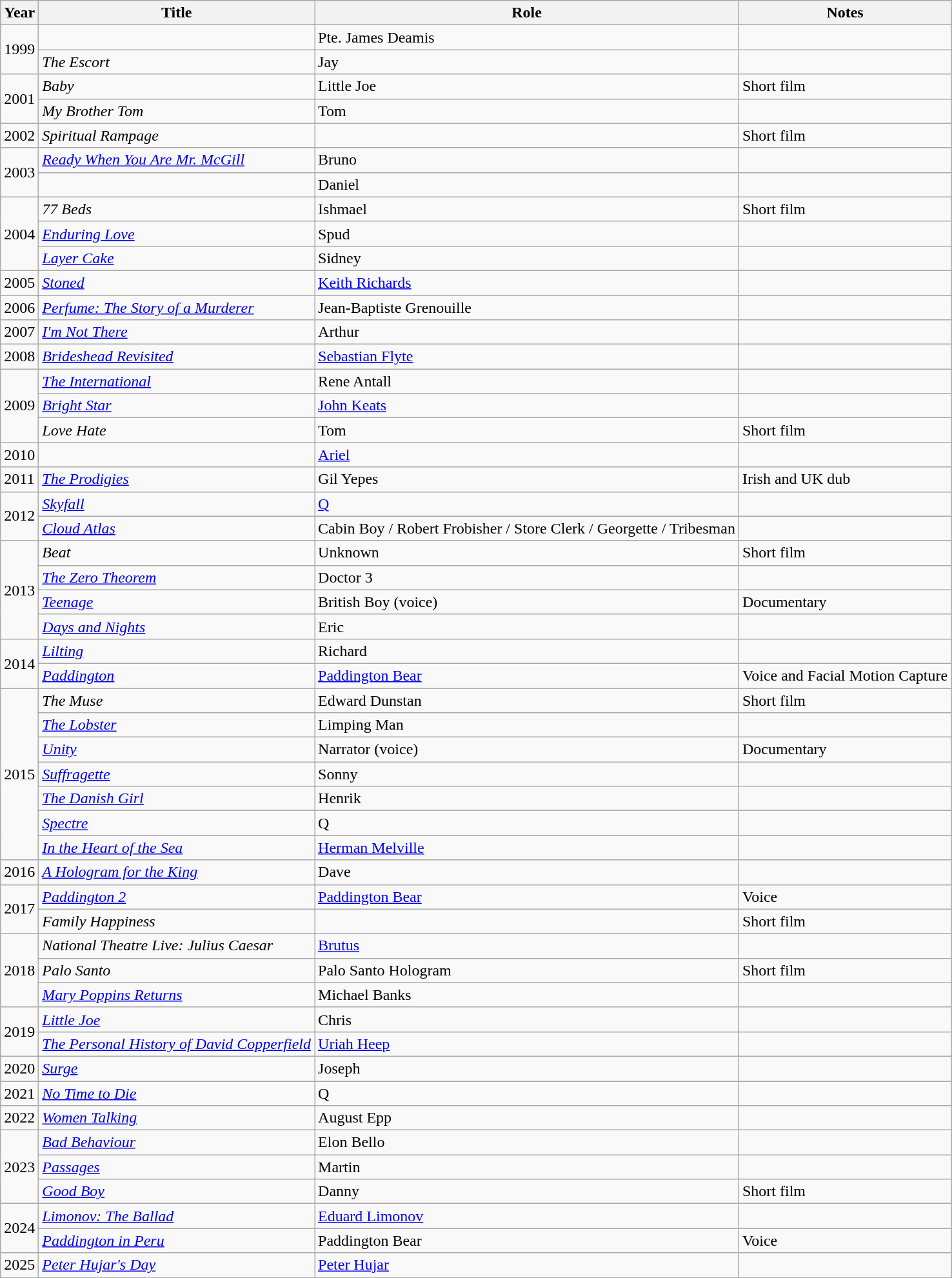<table class="wikitable sortable">
<tr>
<th>Year</th>
<th>Title</th>
<th>Role</th>
<th class="unsortable">Notes</th>
</tr>
<tr>
<td rowspan="2">1999</td>
<td><em></em></td>
<td>Pte. James Deamis</td>
<td></td>
</tr>
<tr>
<td><em>The Escort</em></td>
<td>Jay</td>
<td></td>
</tr>
<tr>
<td rowspan="2">2001</td>
<td><em>Baby</em></td>
<td>Little Joe</td>
<td>Short film</td>
</tr>
<tr>
<td><em>My Brother Tom</em></td>
<td>Tom</td>
<td></td>
</tr>
<tr>
<td>2002</td>
<td><em>Spiritual Rampage</em></td>
<td></td>
<td>Short film</td>
</tr>
<tr>
<td rowspan="2">2003</td>
<td><em><a href='#'>Ready When You Are Mr. McGill</a></em></td>
<td>Bruno</td>
<td></td>
</tr>
<tr>
<td><em></em></td>
<td>Daniel</td>
<td></td>
</tr>
<tr>
<td rowspan="3">2004</td>
<td><em>77 Beds</em></td>
<td>Ishmael</td>
<td>Short film</td>
</tr>
<tr>
<td><em><a href='#'>Enduring Love</a></em></td>
<td>Spud</td>
<td></td>
</tr>
<tr>
<td><em><a href='#'>Layer Cake</a></em></td>
<td>Sidney</td>
<td></td>
</tr>
<tr>
<td>2005</td>
<td><em><a href='#'>Stoned</a></em></td>
<td><a href='#'>Keith Richards</a></td>
<td></td>
</tr>
<tr>
<td>2006</td>
<td><em><a href='#'>Perfume: The Story of a Murderer</a></em></td>
<td>Jean-Baptiste Grenouille</td>
<td></td>
</tr>
<tr>
<td>2007</td>
<td><em><a href='#'>I'm Not There</a></em></td>
<td>Arthur</td>
<td></td>
</tr>
<tr>
<td>2008</td>
<td><em><a href='#'>Brideshead Revisited</a></em></td>
<td><a href='#'>Sebastian Flyte</a></td>
<td></td>
</tr>
<tr>
<td rowspan="3">2009</td>
<td><em><a href='#'>The International</a></em></td>
<td>Rene Antall</td>
<td></td>
</tr>
<tr>
<td><em><a href='#'>Bright Star</a></em></td>
<td><a href='#'>John Keats</a></td>
<td></td>
</tr>
<tr>
<td><em>Love Hate</em></td>
<td>Tom</td>
<td>Short film</td>
</tr>
<tr>
<td>2010</td>
<td><em></em></td>
<td><a href='#'>Ariel</a></td>
<td></td>
</tr>
<tr>
<td>2011</td>
<td><em><a href='#'>The Prodigies</a></em></td>
<td>Gil Yepes</td>
<td>Irish and UK dub</td>
</tr>
<tr>
<td rowspan="2">2012</td>
<td><em><a href='#'>Skyfall</a></em></td>
<td><a href='#'>Q</a></td>
<td></td>
</tr>
<tr>
<td><em><a href='#'>Cloud Atlas</a></em></td>
<td>Cabin Boy / Robert Frobisher / Store Clerk / Georgette / Tribesman</td>
<td></td>
</tr>
<tr>
<td rowspan="4">2013</td>
<td><em>Beat</em></td>
<td>Unknown</td>
<td>Short film</td>
</tr>
<tr>
<td><em><a href='#'>The Zero Theorem</a></em></td>
<td>Doctor 3</td>
<td></td>
</tr>
<tr>
<td><em><a href='#'>Teenage</a></em></td>
<td>British Boy (voice)</td>
<td>Documentary</td>
</tr>
<tr>
<td><em><a href='#'>Days and Nights</a></em></td>
<td>Eric</td>
<td></td>
</tr>
<tr>
<td rowspan="2">2014</td>
<td><em><a href='#'>Lilting</a></em></td>
<td>Richard</td>
<td></td>
</tr>
<tr>
<td><em><a href='#'>Paddington</a></em></td>
<td><a href='#'>Paddington Bear</a></td>
<td>Voice and Facial Motion Capture</td>
</tr>
<tr>
<td rowspan="7">2015</td>
<td><em>The Muse</em></td>
<td>Edward Dunstan</td>
<td>Short film</td>
</tr>
<tr>
<td><em><a href='#'>The Lobster</a></em></td>
<td>Limping Man</td>
<td></td>
</tr>
<tr>
<td><em><a href='#'>Unity</a></em></td>
<td>Narrator (voice)</td>
<td>Documentary</td>
</tr>
<tr>
<td><em><a href='#'>Suffragette</a></em></td>
<td>Sonny</td>
<td></td>
</tr>
<tr>
<td><em><a href='#'>The Danish Girl</a></em></td>
<td>Henrik</td>
<td></td>
</tr>
<tr>
<td><em><a href='#'>Spectre</a></em></td>
<td>Q</td>
<td></td>
</tr>
<tr>
<td><em><a href='#'>In the Heart of the Sea</a></em></td>
<td><a href='#'>Herman Melville</a></td>
<td></td>
</tr>
<tr>
<td>2016</td>
<td><em><a href='#'>A Hologram for the King</a></em></td>
<td>Dave</td>
<td></td>
</tr>
<tr>
<td rowspan="2">2017</td>
<td><em><a href='#'>Paddington 2</a></em></td>
<td><a href='#'>Paddington Bear</a></td>
<td>Voice</td>
</tr>
<tr>
<td><em>Family Happiness</em></td>
<td></td>
<td>Short film</td>
</tr>
<tr>
<td rowspan="3">2018</td>
<td><em>National Theatre Live: Julius Caesar</em></td>
<td><a href='#'>Brutus</a></td>
<td></td>
</tr>
<tr>
<td><em>Palo Santo</em></td>
<td>Palo Santo Hologram</td>
<td>Short film</td>
</tr>
<tr>
<td><em><a href='#'>Mary Poppins Returns</a></em></td>
<td>Michael Banks</td>
<td></td>
</tr>
<tr>
<td rowspan="2">2019</td>
<td><em><a href='#'>Little Joe</a></em></td>
<td>Chris</td>
<td></td>
</tr>
<tr>
<td><em><a href='#'>The Personal History of David Copperfield</a></em></td>
<td><a href='#'>Uriah Heep</a></td>
<td></td>
</tr>
<tr>
<td>2020</td>
<td><em><a href='#'>Surge</a></em></td>
<td>Joseph</td>
<td></td>
</tr>
<tr>
<td>2021</td>
<td><em><a href='#'>No Time to Die</a></em></td>
<td>Q</td>
<td></td>
</tr>
<tr>
<td>2022</td>
<td><em><a href='#'>Women Talking</a></em></td>
<td>August Epp</td>
<td></td>
</tr>
<tr>
<td rowspan="3">2023</td>
<td><em><a href='#'>Bad Behaviour</a></em></td>
<td>Elon Bello</td>
<td></td>
</tr>
<tr>
<td><em><a href='#'>Passages</a></em></td>
<td>Martin</td>
<td></td>
</tr>
<tr>
<td><em><a href='#'>Good Boy</a></em></td>
<td>Danny</td>
<td>Short film</td>
</tr>
<tr>
<td rowspan="2">2024</td>
<td><em><a href='#'>Limonov: The Ballad</a></em></td>
<td><a href='#'>Eduard Limonov</a></td>
<td></td>
</tr>
<tr>
<td><em><a href='#'>Paddington in Peru</a></em></td>
<td>Paddington Bear</td>
<td>Voice</td>
</tr>
<tr>
<td>2025</td>
<td><em><a href='#'>Peter Hujar's Day</a></em></td>
<td><a href='#'>Peter Hujar</a></td>
<td></td>
</tr>
</table>
